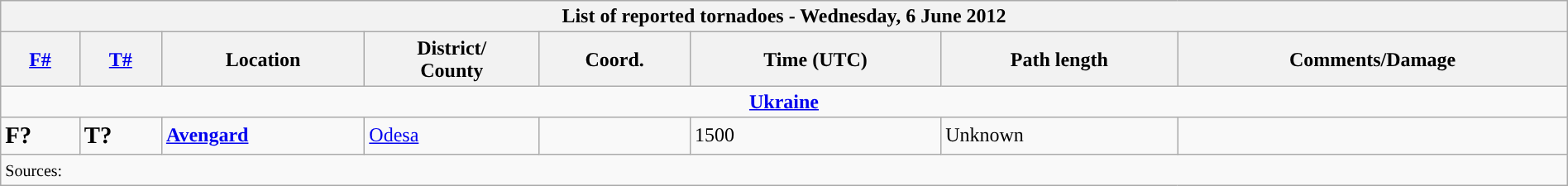<table class="wikitable collapsible" width="100%">
<tr>
<th colspan="8">List of reported tornadoes - Wednesday, 6 June 2012</th>
</tr>
<tr>
<th><a href='#'>F#</a></th>
<th><a href='#'>T#</a></th>
<th>Location</th>
<th>District/<br>County</th>
<th>Coord.</th>
<th>Time (UTC)</th>
<th>Path length</th>
<th>Comments/Damage</th>
</tr>
<tr>
<td colspan="8" align=center><strong><a href='#'>Ukraine</a></strong></td>
</tr>
<tr>
<td><big><strong>F?</strong></big></td>
<td><big><strong>T?</strong></big></td>
<td><strong><a href='#'>Avengard</a></strong></td>
<td><a href='#'>Odesa</a></td>
<td></td>
<td>1500</td>
<td>Unknown</td>
<td></td>
</tr>
<tr>
<td colspan="8"><small>Sources:  </small></td>
</tr>
</table>
